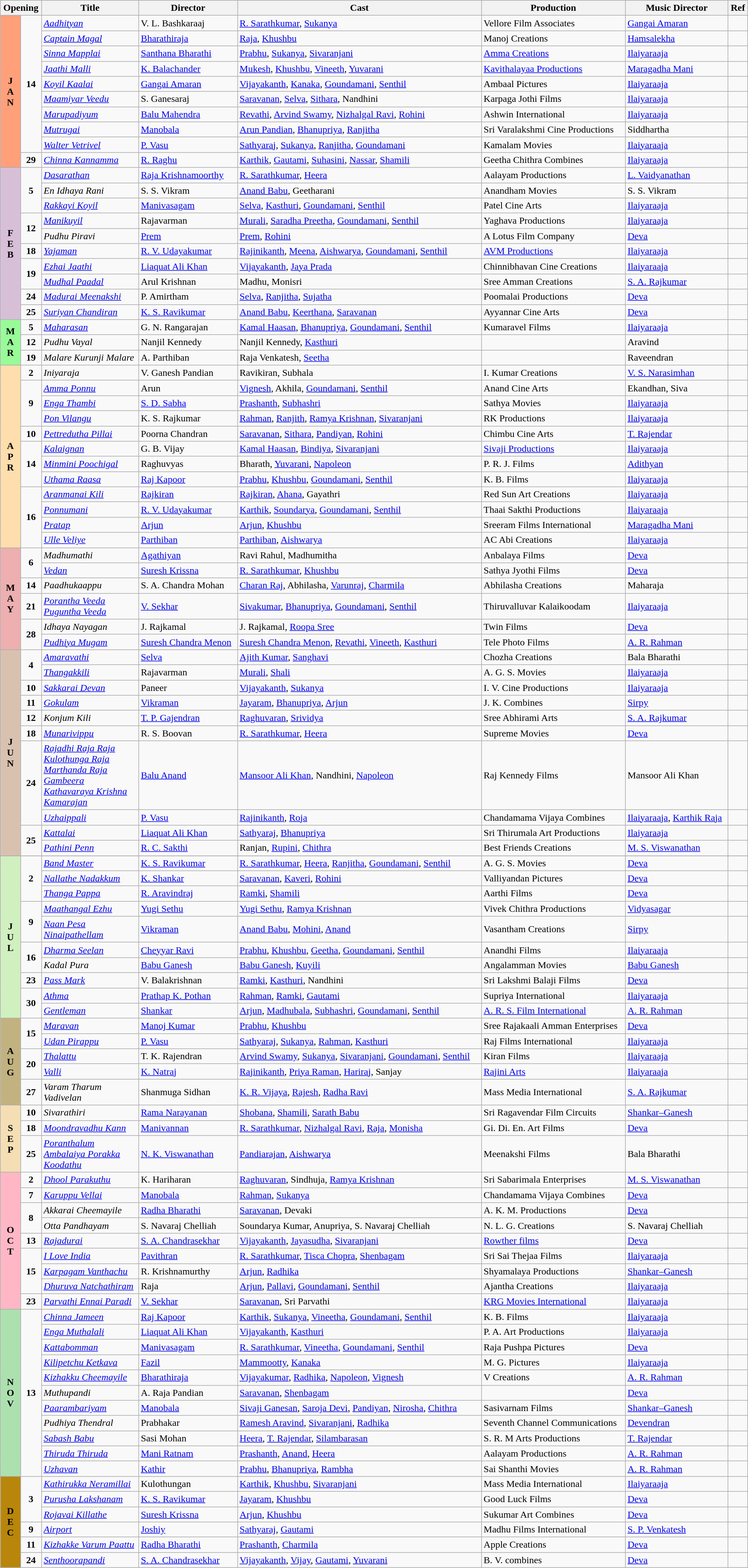<table class="wikitable">
<tr>
<th colspan="2"><strong>Opening</strong></th>
<th width="13%"><strong>Title</strong></th>
<th><strong>Director</strong></th>
<th><strong>Cast</strong></th>
<th><strong>Production</strong></th>
<th><strong>Music Director</strong></th>
<th><strong>Ref</strong></th>
</tr>
<tr January!>
<td rowspan="10" valign="center" align="center" style="background:#FFA07A; textcolor:#000;"><strong>J<br>A<br>N</strong></td>
<td rowspan="9" align="center"><strong>14</strong></td>
<td><em><a href='#'>Aadhityan</a></em></td>
<td>V. L. Bashkaraaj</td>
<td><a href='#'>R. Sarathkumar</a>, <a href='#'>Sukanya</a></td>
<td>Vellore Film Associates</td>
<td><a href='#'>Gangai Amaran</a></td>
<td></td>
</tr>
<tr>
<td><em><a href='#'>Captain Magal</a></em></td>
<td><a href='#'>Bharathiraja</a></td>
<td><a href='#'>Raja</a>, <a href='#'>Khushbu</a></td>
<td>Manoj Creations</td>
<td><a href='#'>Hamsalekha</a></td>
<td></td>
</tr>
<tr>
<td><em><a href='#'>Sinna Mapplai</a></em></td>
<td><a href='#'>Santhana Bharathi</a></td>
<td><a href='#'>Prabhu</a>, <a href='#'>Sukanya</a>, <a href='#'>Sivaranjani</a></td>
<td><a href='#'>Amma Creations</a></td>
<td><a href='#'>Ilaiyaraaja</a></td>
<td></td>
</tr>
<tr>
<td><em><a href='#'>Jaathi Malli</a></em></td>
<td><a href='#'>K. Balachander</a></td>
<td><a href='#'>Mukesh</a>, <a href='#'>Khushbu</a>, <a href='#'>Vineeth</a>, <a href='#'>Yuvarani</a></td>
<td><a href='#'>Kavithalayaa Productions</a></td>
<td><a href='#'>Maragadha Mani</a></td>
<td></td>
</tr>
<tr>
<td><em><a href='#'>Koyil Kaalai</a></em></td>
<td><a href='#'>Gangai Amaran</a></td>
<td><a href='#'>Vijayakanth</a>, <a href='#'>Kanaka</a>, <a href='#'>Goundamani</a>, <a href='#'>Senthil</a></td>
<td>Ambaal Pictures</td>
<td><a href='#'>Ilaiyaraaja</a></td>
<td></td>
</tr>
<tr>
<td><em><a href='#'>Maamiyar Veedu</a></em></td>
<td>S. Ganesaraj</td>
<td><a href='#'>Saravanan</a>, <a href='#'>Selva</a>, <a href='#'>Sithara</a>, Nandhini</td>
<td>Karpaga Jothi Films</td>
<td><a href='#'>Ilaiyaraaja</a></td>
<td></td>
</tr>
<tr>
<td><em><a href='#'>Marupadiyum</a></em></td>
<td><a href='#'>Balu Mahendra</a></td>
<td><a href='#'>Revathi</a>, <a href='#'>Arvind Swamy</a>, <a href='#'>Nizhalgal Ravi</a>, <a href='#'>Rohini</a></td>
<td>Ashwin International</td>
<td><a href='#'>Ilaiyaraaja</a></td>
<td></td>
</tr>
<tr>
<td><em><a href='#'>Mutrugai</a></em></td>
<td><a href='#'>Manobala</a></td>
<td><a href='#'>Arun Pandian</a>, <a href='#'>Bhanupriya</a>, <a href='#'>Ranjitha</a></td>
<td>Sri Varalakshmi Cine Productions</td>
<td>Siddhartha</td>
<td></td>
</tr>
<tr>
<td><em><a href='#'>Walter Vetrivel</a></em></td>
<td><a href='#'>P. Vasu</a></td>
<td><a href='#'>Sathyaraj</a>, <a href='#'>Sukanya</a>, <a href='#'>Ranjitha</a>,  <a href='#'>Goundamani</a></td>
<td>Kamalam Movies</td>
<td><a href='#'>Ilaiyaraaja</a></td>
<td></td>
</tr>
<tr>
<td rowspan="1" align="center"><strong>29</strong></td>
<td><em><a href='#'>Chinna Kannamma</a></em></td>
<td><a href='#'>R. Raghu</a></td>
<td><a href='#'>Karthik</a>, <a href='#'>Gautami</a>, <a href='#'>Suhasini</a>, <a href='#'>Nassar</a>, <a href='#'>Shamili</a></td>
<td>Geetha Chithra Combines</td>
<td><a href='#'>Ilaiyaraaja</a></td>
<td></td>
</tr>
<tr February!>
<td rowspan="10" valign="center" align="center" style="background:#D8BFD8; textcolor:#000;"><strong>F<br>E<br>B</strong></td>
<td rowspan="3" align="center"><strong>5</strong></td>
<td><em><a href='#'>Dasarathan</a></em></td>
<td><a href='#'>Raja Krishnamoorthy</a></td>
<td><a href='#'>R. Sarathkumar</a>, <a href='#'>Heera</a></td>
<td>Aalayam Productions</td>
<td><a href='#'>L. Vaidyanathan</a></td>
<td></td>
</tr>
<tr>
<td><em>En Idhaya Rani</em></td>
<td>S. S. Vikram</td>
<td><a href='#'>Anand Babu</a>, Geetharani</td>
<td>Anandham Movies</td>
<td>S. S. Vikram</td>
<td></td>
</tr>
<tr>
<td><em><a href='#'>Rakkayi Koyil</a></em></td>
<td><a href='#'>Manivasagam</a></td>
<td><a href='#'>Selva</a>, <a href='#'>Kasthuri</a>, <a href='#'>Goundamani</a>, <a href='#'>Senthil</a></td>
<td>Patel Cine Arts</td>
<td><a href='#'>Ilaiyaraaja</a></td>
<td></td>
</tr>
<tr>
<td rowspan="2" align="center"><strong>12</strong></td>
<td><em><a href='#'>Manikuyil</a></em></td>
<td>Rajavarman</td>
<td><a href='#'>Murali</a>, <a href='#'>Saradha Preetha</a>, <a href='#'>Goundamani</a>, <a href='#'>Senthil</a></td>
<td>Yaghava Productions</td>
<td><a href='#'>Ilaiyaraaja</a></td>
<td></td>
</tr>
<tr>
<td><em>Pudhu Piravi</em></td>
<td><a href='#'>Prem</a></td>
<td><a href='#'>Prem</a>, <a href='#'>Rohini</a></td>
<td>A Lotus Film Company</td>
<td><a href='#'>Deva</a></td>
<td></td>
</tr>
<tr>
<td rowspan="1" align="center"><strong>18</strong></td>
<td><em><a href='#'>Yajaman</a></em></td>
<td><a href='#'>R. V. Udayakumar</a></td>
<td><a href='#'>Rajinikanth</a>, <a href='#'>Meena</a>, <a href='#'>Aishwarya</a>, <a href='#'>Goundamani</a>, <a href='#'>Senthil</a></td>
<td><a href='#'>AVM Productions</a></td>
<td><a href='#'>Ilaiyaraaja</a></td>
<td></td>
</tr>
<tr>
<td rowspan="2" align="center"><strong>19</strong></td>
<td><em><a href='#'>Ezhai Jaathi</a></em></td>
<td><a href='#'>Liaquat Ali Khan</a></td>
<td><a href='#'>Vijayakanth</a>, <a href='#'>Jaya Prada</a></td>
<td>Chinnibhavan Cine Creations</td>
<td><a href='#'>Ilaiyaraaja</a></td>
<td></td>
</tr>
<tr>
<td><em><a href='#'>Mudhal Paadal</a></em></td>
<td>Arul Krishnan</td>
<td>Madhu, Monisri</td>
<td>Sree Amman Creations</td>
<td><a href='#'>S. A. Rajkumar</a></td>
<td></td>
</tr>
<tr>
<td rowspan="1" align="center"><strong>24</strong></td>
<td><em><a href='#'>Madurai Meenakshi</a></em></td>
<td>P. Amirtham</td>
<td><a href='#'>Selva</a>, <a href='#'>Ranjitha</a>, <a href='#'>Sujatha</a></td>
<td>Poomalai Productions</td>
<td><a href='#'>Deva</a></td>
<td></td>
</tr>
<tr>
<td rowspan="1" align="center"><strong>25</strong></td>
<td><em><a href='#'>Suriyan Chandiran</a></em></td>
<td><a href='#'>K. S. Ravikumar</a></td>
<td><a href='#'>Anand Babu</a>, <a href='#'>Keerthana</a>, <a href='#'>Saravanan</a></td>
<td>Ayyannar Cine Arts</td>
<td><a href='#'>Deva</a></td>
<td></td>
</tr>
<tr March>
<td rowspan="3" valign="center" align="center" style="background:#98FB98; textcolor:#000;"><strong>M<br>A<br>R</strong></td>
<td rowspan="1" align="center"><strong>5</strong></td>
<td><em><a href='#'>Maharasan</a></em></td>
<td>G. N. Rangarajan</td>
<td><a href='#'>Kamal Haasan</a>, <a href='#'>Bhanupriya</a>,  <a href='#'>Goundamani</a>, <a href='#'>Senthil</a></td>
<td>Kumaravel Films</td>
<td><a href='#'>Ilaiyaraaja</a></td>
<td></td>
</tr>
<tr>
<td rowspan="1" align="center"><strong>12</strong></td>
<td><em>Pudhu Vayal</em></td>
<td>Nanjil Kennedy</td>
<td>Nanjil Kennedy, <a href='#'>Kasthuri</a></td>
<td></td>
<td>Aravind</td>
<td></td>
</tr>
<tr>
<td rowspan="1" align="center"><strong>19</strong></td>
<td><em>Malare Kurunji Malare</em></td>
<td>A. Parthiban</td>
<td>Raja Venkatesh, <a href='#'>Seetha</a></td>
<td></td>
<td>Raveendran</td>
<td></td>
</tr>
<tr April!>
<td rowspan="12" valign="center" align="center" style="background:#FFDEAD;"><strong>A<br>P<br>R</strong></td>
<td rowspan="1" align="center"><strong>2</strong></td>
<td><em>Iniyaraja</em></td>
<td>V. Ganesh Pandian</td>
<td>Ravikiran, Subhala</td>
<td>I. Kumar Creations</td>
<td><a href='#'>V. S. Narasimhan</a></td>
<td></td>
</tr>
<tr>
<td rowspan="3" align="center"><strong>9</strong></td>
<td><em><a href='#'>Amma Ponnu</a></em></td>
<td>Arun</td>
<td><a href='#'>Vignesh</a>, Akhila, <a href='#'>Goundamani</a>, <a href='#'>Senthil</a></td>
<td>Anand Cine Arts</td>
<td>Ekandhan, Siva</td>
<td></td>
</tr>
<tr>
<td><em><a href='#'>Enga Thambi</a></em></td>
<td><a href='#'>S. D. Sabha</a></td>
<td><a href='#'>Prashanth</a>, <a href='#'>Subhashri</a></td>
<td>Sathya Movies</td>
<td><a href='#'>Ilaiyaraaja</a></td>
<td></td>
</tr>
<tr>
<td><em><a href='#'>Pon Vilangu</a></em></td>
<td>K. S. Rajkumar</td>
<td><a href='#'>Rahman</a>, <a href='#'>Ranjith</a>,  <a href='#'>Ramya Krishnan</a>, <a href='#'>Sivaranjani</a></td>
<td>RK Productions</td>
<td><a href='#'>Ilaiyaraaja</a></td>
<td></td>
</tr>
<tr>
<td rowspan="1" align="center"><strong>10</strong></td>
<td><em><a href='#'>Pettredutha Pillai</a></em></td>
<td>Poorna Chandran</td>
<td><a href='#'>Saravanan</a>, <a href='#'>Sithara</a>, <a href='#'>Pandiyan</a>, <a href='#'>Rohini</a></td>
<td>Chimbu Cine Arts</td>
<td><a href='#'>T. Rajendar</a></td>
<td></td>
</tr>
<tr>
<td rowspan="3" align="center"><strong>14</strong></td>
<td><em><a href='#'>Kalaignan</a></em></td>
<td>G. B. Vijay</td>
<td><a href='#'>Kamal Haasan</a>, <a href='#'>Bindiya</a>, <a href='#'>Sivaranjani</a></td>
<td><a href='#'>Sivaji Productions</a></td>
<td><a href='#'>Ilaiyaraaja</a></td>
<td></td>
</tr>
<tr>
<td><em><a href='#'>Minmini Poochigal</a></em></td>
<td>Raghuvyas</td>
<td>Bharath, <a href='#'>Yuvarani</a>, <a href='#'>Napoleon</a></td>
<td>P. R. J. Films</td>
<td><a href='#'>Adithyan</a></td>
<td></td>
</tr>
<tr>
<td><em><a href='#'>Uthama Raasa</a></em></td>
<td><a href='#'>Raj Kapoor</a></td>
<td><a href='#'>Prabhu</a>, <a href='#'>Khushbu</a>, <a href='#'>Goundamani</a>, <a href='#'>Senthil</a></td>
<td>K. B. Films</td>
<td><a href='#'>Ilaiyaraaja</a></td>
<td></td>
</tr>
<tr>
<td rowspan="4" align="center"><strong>16</strong></td>
<td><em><a href='#'>Aranmanai Kili</a></em></td>
<td><a href='#'>Rajkiran</a></td>
<td><a href='#'>Rajkiran</a>, <a href='#'>Ahana</a>, Gayathri</td>
<td>Red Sun Art Creations</td>
<td><a href='#'>Ilaiyaraaja</a></td>
<td></td>
</tr>
<tr>
<td><em><a href='#'>Ponnumani</a></em></td>
<td><a href='#'>R. V. Udayakumar</a></td>
<td><a href='#'>Karthik</a>, <a href='#'>Soundarya</a>, <a href='#'>Goundamani</a>, <a href='#'>Senthil</a></td>
<td>Thaai Sakthi Productions</td>
<td><a href='#'>Ilaiyaraaja</a></td>
<td></td>
</tr>
<tr>
<td><em><a href='#'>Pratap</a></em></td>
<td><a href='#'>Arjun</a></td>
<td><a href='#'>Arjun</a>, <a href='#'>Khushbu</a></td>
<td>Sreeram Films International</td>
<td><a href='#'>Maragadha Mani</a></td>
<td></td>
</tr>
<tr>
<td><em><a href='#'>Ulle Veliye</a></em></td>
<td><a href='#'>Parthiban</a></td>
<td><a href='#'>Parthiban</a>, <a href='#'>Aishwarya</a></td>
<td>AC Abi Creations</td>
<td><a href='#'>Ilaiyaraaja</a></td>
<td></td>
</tr>
<tr May!>
<td rowspan="6" valign="center" align="center" style="background:#edafaf;"><strong>M<br>A<br>Y</strong></td>
<td rowspan="2" align="center"><strong>6</strong></td>
<td><em>Madhumathi</em></td>
<td><a href='#'>Agathiyan</a></td>
<td>Ravi Rahul, Madhumitha</td>
<td>Anbalaya Films</td>
<td><a href='#'>Deva</a></td>
<td></td>
</tr>
<tr>
<td><em><a href='#'>Vedan</a></em></td>
<td><a href='#'>Suresh Krissna</a></td>
<td><a href='#'>R. Sarathkumar</a>, <a href='#'>Khushbu</a></td>
<td>Sathya Jyothi Films</td>
<td><a href='#'>Deva</a></td>
<td></td>
</tr>
<tr>
<td rowspan="1" align="center"><strong>14</strong></td>
<td><em>Paadhukaappu</em></td>
<td>S. A. Chandra Mohan</td>
<td><a href='#'>Charan Raj</a>, Abhilasha, <a href='#'>Varunraj</a>, <a href='#'>Charmila</a></td>
<td>Abhilasha Creations</td>
<td>Maharaja</td>
<td></td>
</tr>
<tr>
<td rowspan="1" align="center"><strong>21</strong></td>
<td><em><a href='#'>Porantha Veeda Puguntha Veeda</a></em></td>
<td><a href='#'>V. Sekhar</a></td>
<td><a href='#'>Sivakumar</a>, <a href='#'>Bhanupriya</a>, <a href='#'>Goundamani</a>, <a href='#'>Senthil</a></td>
<td>Thiruvalluvar Kalaikoodam</td>
<td><a href='#'>Ilaiyaraaja</a></td>
<td></td>
</tr>
<tr>
<td rowspan="2" align="center"><strong>28</strong></td>
<td><em>Idhaya Nayagan</em></td>
<td>J. Rajkamal</td>
<td>J. Rajkamal, <a href='#'>Roopa Sree</a></td>
<td>Twin Films</td>
<td><a href='#'>Deva</a></td>
<td></td>
</tr>
<tr>
<td><em><a href='#'>Pudhiya Mugam</a></em></td>
<td><a href='#'>Suresh Chandra Menon</a></td>
<td><a href='#'>Suresh Chandra Menon</a>, <a href='#'>Revathi</a>, <a href='#'>Vineeth</a>, <a href='#'>Kasthuri</a></td>
<td>Tele Photo Films</td>
<td><a href='#'>A. R. Rahman</a></td>
<td></td>
</tr>
<tr June!>
<td rowspan="10" valign="center" align="center" style="background:#d9c1b0;"><strong>J<br>U<br>N</strong></td>
<td rowspan="2" align="center"><strong>4</strong></td>
<td><em><a href='#'>Amaravathi</a></em></td>
<td><a href='#'>Selva</a></td>
<td><a href='#'>Ajith Kumar</a>, <a href='#'>Sanghavi</a></td>
<td>Chozha Creations</td>
<td>Bala Bharathi</td>
<td></td>
</tr>
<tr>
<td><em><a href='#'>Thangakkili</a></em></td>
<td>Rajavarman</td>
<td><a href='#'>Murali</a>, <a href='#'>Shali</a></td>
<td>A. G. S. Movies</td>
<td><a href='#'>Ilaiyaraaja</a></td>
<td></td>
</tr>
<tr>
<td rowspan="1" align="center"><strong>10</strong></td>
<td><em><a href='#'>Sakkarai Devan</a></em></td>
<td>Paneer</td>
<td><a href='#'>Vijayakanth</a>, <a href='#'>Sukanya</a></td>
<td>I. V. Cine Productions</td>
<td><a href='#'>Ilaiyaraaja</a></td>
<td></td>
</tr>
<tr>
<td rowspan="1" align="center"><strong>11</strong></td>
<td><em><a href='#'>Gokulam</a></em></td>
<td><a href='#'>Vikraman</a></td>
<td><a href='#'>Jayaram</a>, <a href='#'>Bhanupriya</a>, <a href='#'>Arjun</a></td>
<td>J. K. Combines</td>
<td><a href='#'>Sirpy</a></td>
<td></td>
</tr>
<tr>
<td rowspan="1" align="center"><strong>12</strong></td>
<td><em>Konjum Kili</em></td>
<td><a href='#'>T. P. Gajendran</a></td>
<td><a href='#'>Raghuvaran</a>, <a href='#'>Srividya</a></td>
<td>Sree Abhirami Arts</td>
<td><a href='#'>S. A. Rajkumar</a></td>
<td></td>
</tr>
<tr>
<td rowspan="1" align="center"><strong>18</strong></td>
<td><em><a href='#'>Munarivippu</a></em></td>
<td>R. S. Boovan</td>
<td><a href='#'>R. Sarathkumar</a>, <a href='#'>Heera</a></td>
<td>Supreme Movies</td>
<td><a href='#'>Deva</a></td>
<td></td>
</tr>
<tr>
<td rowspan="2" align="center"><strong>24</strong></td>
<td><em><a href='#'>Rajadhi Raja Raja Kulothunga Raja Marthanda Raja Gambeera Kathavaraya Krishna Kamarajan</a></em></td>
<td><a href='#'>Balu Anand</a></td>
<td><a href='#'>Mansoor Ali Khan</a>, Nandhini, <a href='#'>Napoleon</a></td>
<td>Raj Kennedy Films</td>
<td>Mansoor Ali Khan</td>
<td></td>
</tr>
<tr>
<td><em><a href='#'>Uzhaippali</a></em></td>
<td><a href='#'>P. Vasu</a></td>
<td><a href='#'>Rajinikanth</a>, <a href='#'>Roja</a></td>
<td>Chandamama Vijaya Combines</td>
<td><a href='#'>Ilaiyaraaja</a>, <a href='#'>Karthik Raja</a></td>
<td></td>
</tr>
<tr>
<td rowspan="2" align="center"><strong>25</strong></td>
<td><em><a href='#'>Kattalai</a></em></td>
<td><a href='#'>Liaquat Ali Khan</a></td>
<td><a href='#'>Sathyaraj</a>, <a href='#'>Bhanupriya</a></td>
<td>Sri Thirumala Art Productions</td>
<td><a href='#'>Ilaiyaraaja</a></td>
<td></td>
</tr>
<tr>
<td><em><a href='#'>Pathini Penn</a></em></td>
<td><a href='#'>R. C. Sakthi</a></td>
<td>Ranjan, <a href='#'>Rupini</a>, <a href='#'>Chithra</a></td>
<td>Best Friends Creations</td>
<td><a href='#'>M. S. Viswanathan</a></td>
<td></td>
</tr>
<tr>
</tr>
<tr July!>
<td rowspan="10" valign="center" align="center" style="background:	#d0f0c0; textcolor:#000;"><strong>J<br>U<br>L</strong></td>
<td rowspan="3" align="center"><strong>2</strong></td>
<td><em><a href='#'>Band Master</a></em></td>
<td><a href='#'>K. S. Ravikumar</a></td>
<td><a href='#'>R. Sarathkumar</a>, <a href='#'>Heera</a>, <a href='#'>Ranjitha</a>, <a href='#'>Goundamani</a>, <a href='#'>Senthil</a></td>
<td>A. G. S. Movies</td>
<td><a href='#'>Deva</a></td>
<td></td>
</tr>
<tr>
<td><em><a href='#'>Nallathe Nadakkum</a></em></td>
<td><a href='#'>K. Shankar</a></td>
<td><a href='#'>Saravanan</a>, <a href='#'>Kaveri</a>, <a href='#'>Rohini</a></td>
<td>Valliyandan Pictures</td>
<td><a href='#'>Deva</a></td>
<td></td>
</tr>
<tr>
<td><em><a href='#'>Thanga Pappa</a></em></td>
<td><a href='#'>R. Aravindraj</a></td>
<td><a href='#'>Ramki</a>, <a href='#'>Shamili</a></td>
<td>Aarthi Films</td>
<td><a href='#'>Deva</a></td>
<td></td>
</tr>
<tr>
<td rowspan="2" align="center"><strong>9</strong></td>
<td><em><a href='#'>Maathangal Ezhu</a></em></td>
<td><a href='#'>Yugi Sethu</a></td>
<td><a href='#'>Yugi Sethu</a>, <a href='#'>Ramya Krishnan</a></td>
<td>Vivek Chithra Productions</td>
<td><a href='#'>Vidyasagar</a></td>
<td></td>
</tr>
<tr>
<td><em><a href='#'>Naan Pesa Ninaipathellam</a></em></td>
<td><a href='#'>Vikraman</a></td>
<td><a href='#'>Anand Babu</a>, <a href='#'>Mohini</a>, <a href='#'>Anand</a></td>
<td>Vasantham Creations</td>
<td><a href='#'>Sirpy</a></td>
<td></td>
</tr>
<tr>
<td rowspan="2" align="center"><strong>16</strong></td>
<td><em><a href='#'>Dharma Seelan</a></em></td>
<td><a href='#'>Cheyyar Ravi</a></td>
<td><a href='#'>Prabhu</a>, <a href='#'>Khushbu</a>, <a href='#'>Geetha</a>, <a href='#'>Goundamani</a>, <a href='#'>Senthil</a></td>
<td>Anandhi Films</td>
<td><a href='#'>Ilaiyaraaja</a></td>
<td></td>
</tr>
<tr>
<td><em>Kadal Pura</em></td>
<td><a href='#'>Babu Ganesh</a></td>
<td><a href='#'>Babu Ganesh</a>, <a href='#'>Kuyili</a></td>
<td>Angalamman Movies</td>
<td><a href='#'>Babu Ganesh</a></td>
<td></td>
</tr>
<tr>
<td rowspan="1" align="center"><strong>23</strong></td>
<td><em><a href='#'>Pass Mark</a></em></td>
<td>V. Balakrishnan</td>
<td><a href='#'>Ramki</a>, <a href='#'>Kasthuri</a>, Nandhini</td>
<td>Sri Lakshmi Balaji Films</td>
<td><a href='#'>Deva</a></td>
<td></td>
</tr>
<tr>
<td rowspan="2" align="center"><strong>30</strong></td>
<td><em><a href='#'>Athma</a></em></td>
<td><a href='#'>Prathap K. Pothan</a></td>
<td><a href='#'>Rahman</a>, <a href='#'>Ramki</a>, <a href='#'>Gautami</a></td>
<td>Supriya International</td>
<td><a href='#'>Ilaiyaraaja</a></td>
<td></td>
</tr>
<tr>
<td><em><a href='#'>Gentleman</a></em></td>
<td><a href='#'>Shankar</a></td>
<td><a href='#'>Arjun</a>, <a href='#'>Madhubala</a>, <a href='#'>Subhashri</a>, <a href='#'>Goundamani</a>, <a href='#'>Senthil</a></td>
<td><a href='#'>A. R. S. Film International</a></td>
<td><a href='#'>A. R. Rahman</a></td>
<td></td>
</tr>
<tr August!>
<td rowspan="5" valign="center" align="center" style="background:#C2B280;"><strong>A<br>U<br>G</strong></td>
<td rowspan="2" align="center"><strong>15</strong></td>
<td><em><a href='#'>Maravan</a></em></td>
<td><a href='#'>Manoj Kumar</a></td>
<td><a href='#'>Prabhu</a>, <a href='#'>Khushbu</a></td>
<td>Sree Rajakaali Amman Enterprises</td>
<td><a href='#'>Deva</a></td>
<td></td>
</tr>
<tr>
<td><em><a href='#'>Udan Pirappu</a></em></td>
<td><a href='#'>P. Vasu</a></td>
<td><a href='#'>Sathyaraj</a>, <a href='#'>Sukanya</a>, <a href='#'>Rahman</a>, <a href='#'>Kasthuri</a></td>
<td>Raj Films International</td>
<td><a href='#'>Ilaiyaraaja</a></td>
<td></td>
</tr>
<tr>
<td rowspan="2" align="center"><strong>20</strong></td>
<td><em><a href='#'>Thalattu</a></em></td>
<td>T. K. Rajendran</td>
<td><a href='#'>Arvind Swamy</a>, <a href='#'>Sukanya</a>, <a href='#'>Sivaranjani</a>, <a href='#'>Goundamani</a>, <a href='#'>Senthil</a></td>
<td>Kiran Films</td>
<td><a href='#'>Ilaiyaraaja</a></td>
<td></td>
</tr>
<tr>
<td><em><a href='#'>Valli</a></em></td>
<td><a href='#'>K. Natraj</a></td>
<td><a href='#'>Rajinikanth</a>, <a href='#'>Priya Raman</a>, <a href='#'>Hariraj</a>, Sanjay</td>
<td><a href='#'>Rajini Arts</a></td>
<td><a href='#'>Ilaiyaraaja</a></td>
<td></td>
</tr>
<tr>
<td rowspan="1" align="center"><strong>27</strong></td>
<td><em>Varam Tharum Vadivelan</em></td>
<td>Shanmuga Sidhan</td>
<td><a href='#'>K. R. Vijaya</a>, <a href='#'>Rajesh</a>, <a href='#'>Radha Ravi</a></td>
<td>Mass Media International</td>
<td><a href='#'>S. A. Rajkumar</a></td>
<td></td>
</tr>
<tr September!>
<td rowspan="3" valign="center" align="center" style="background:#F5DEB3; textcolor:#000;"><strong>S<br>E<br>P</strong></td>
<td rowspan="1" align="center"><strong>10</strong></td>
<td><em>Sivarathiri</em></td>
<td><a href='#'>Rama Narayanan</a></td>
<td><a href='#'>Shobana</a>, <a href='#'>Shamili</a>, <a href='#'>Sarath Babu</a></td>
<td>Sri Ragavendar Film Circuits</td>
<td><a href='#'>Shankar–Ganesh</a></td>
<td></td>
</tr>
<tr>
<td rowspan="1" align="center"><strong>18</strong></td>
<td><em><a href='#'>Moondravadhu Kann</a></em></td>
<td><a href='#'>Manivannan</a></td>
<td><a href='#'>R. Sarathkumar</a>, <a href='#'>Nizhalgal Ravi</a>, <a href='#'>Raja</a>, <a href='#'>Monisha</a></td>
<td>Gi. Di. En. Art Films</td>
<td><a href='#'>Deva</a></td>
<td></td>
</tr>
<tr>
<td rowspan="1" align="center"><strong>25</strong></td>
<td><em><a href='#'>Poranthalum Ambalaiya Porakka Koodathu</a></em></td>
<td><a href='#'>N. K. Viswanathan</a></td>
<td><a href='#'>Pandiarajan</a>, <a href='#'>Aishwarya</a></td>
<td>Meenakshi Films</td>
<td>Bala Bharathi</td>
<td></td>
</tr>
<tr October!>
<td rowspan="9" valign="center" align="center" style="background:#FFB7C5;"><strong>O<br>C<br>T</strong></td>
<td rowspan="1" align="center"><strong>2</strong></td>
<td><em><a href='#'>Dhool Parakuthu</a></em></td>
<td>K. Hariharan</td>
<td><a href='#'>Raghuvaran</a>, Sindhuja, <a href='#'>Ramya Krishnan</a></td>
<td>Sri Sabarimala Enterprises</td>
<td><a href='#'>M. S. Viswanathan</a></td>
<td></td>
</tr>
<tr>
<td rowspan="1" align="center"><strong>7</strong></td>
<td><em><a href='#'>Karuppu Vellai</a></em></td>
<td><a href='#'>Manobala</a></td>
<td><a href='#'>Rahman</a>, <a href='#'>Sukanya</a></td>
<td>Chandamama Vijaya Combines</td>
<td><a href='#'>Deva</a></td>
<td></td>
</tr>
<tr>
<td rowspan="2" align="center"><strong>8</strong></td>
<td><em>Akkarai Cheemayile</em></td>
<td><a href='#'>Radha Bharathi</a></td>
<td><a href='#'>Saravanan</a>, Devaki</td>
<td>A. K. M. Productions</td>
<td><a href='#'>Deva</a></td>
<td></td>
</tr>
<tr>
<td><em>Otta Pandhayam</em></td>
<td>S. Navaraj Chelliah</td>
<td>Soundarya Kumar, Anupriya, S. Navaraj Chelliah</td>
<td>N. L. G. Creations</td>
<td>S. Navaraj Chelliah</td>
<td></td>
</tr>
<tr>
<td rowspan="1" align="center"><strong>13</strong></td>
<td><em><a href='#'>Rajadurai</a></em></td>
<td><a href='#'>S. A. Chandrasekhar</a></td>
<td><a href='#'>Vijayakanth</a>, <a href='#'>Jayasudha</a>, <a href='#'>Sivaranjani</a></td>
<td><a href='#'>Rowther films</a></td>
<td><a href='#'>Deva</a></td>
<td></td>
</tr>
<tr>
<td rowspan="3" align="center"><strong>15</strong></td>
<td><em><a href='#'>I Love India</a></em></td>
<td><a href='#'>Pavithran</a></td>
<td><a href='#'>R. Sarathkumar</a>, <a href='#'>Tisca Chopra</a>, <a href='#'>Shenbagam</a></td>
<td>Sri Sai Thejaa Films</td>
<td><a href='#'>Ilaiyaraaja</a></td>
<td></td>
</tr>
<tr>
<td><em><a href='#'>Karpagam Vanthachu</a></em></td>
<td>R. Krishnamurthy</td>
<td><a href='#'>Arjun</a>, <a href='#'>Radhika</a></td>
<td>Shyamalaya Productions</td>
<td><a href='#'>Shankar–Ganesh</a></td>
<td></td>
</tr>
<tr>
<td><em><a href='#'>Dhuruva Natchathiram</a></em></td>
<td>Raja</td>
<td><a href='#'>Arjun</a>, <a href='#'>Pallavi</a>, <a href='#'>Goundamani</a>, <a href='#'>Senthil</a></td>
<td>Ajantha Creations</td>
<td><a href='#'>Ilaiyaraaja</a></td>
<td></td>
</tr>
<tr>
<td rowspan="1" align="center"><strong>23</strong></td>
<td><em><a href='#'>Parvathi Ennai Paradi</a></em></td>
<td><a href='#'>V. Sekhar</a></td>
<td><a href='#'>Saravanan</a>, Sri Parvathi</td>
<td><a href='#'>KRG Movies International</a></td>
<td><a href='#'>Ilaiyaraaja</a></td>
<td></td>
</tr>
<tr November!>
<td rowspan="11" valign="center" align="center" style="background:#ACE1AF;"><strong>N<br>O<br>V</strong></td>
<td rowspan="11" align="center"><strong>13</strong></td>
<td><em><a href='#'>Chinna Jameen</a></em></td>
<td><a href='#'>Raj Kapoor</a></td>
<td><a href='#'>Karthik</a>, <a href='#'>Sukanya</a>, <a href='#'>Vineetha</a>, <a href='#'>Goundamani</a>, <a href='#'>Senthil</a></td>
<td>K. B. Films</td>
<td><a href='#'>Ilaiyaraaja</a></td>
<td></td>
</tr>
<tr>
<td><em><a href='#'>Enga Muthalali</a></em></td>
<td><a href='#'>Liaquat Ali Khan</a></td>
<td><a href='#'>Vijayakanth</a>, <a href='#'>Kasthuri</a></td>
<td>P. A. Art Productions</td>
<td><a href='#'>Ilaiyaraaja</a></td>
<td></td>
</tr>
<tr>
<td><em><a href='#'>Kattabomman</a></em></td>
<td><a href='#'>Manivasagam</a></td>
<td><a href='#'>R. Sarathkumar</a>, <a href='#'>Vineetha</a>, <a href='#'>Goundamani</a>, <a href='#'>Senthil</a></td>
<td>Raja Pushpa Pictures</td>
<td><a href='#'>Deva</a></td>
<td></td>
</tr>
<tr>
<td><em><a href='#'>Kilipetchu Ketkava</a></em></td>
<td><a href='#'>Fazil</a></td>
<td><a href='#'>Mammootty</a>, <a href='#'>Kanaka</a></td>
<td>M. G. Pictures</td>
<td><a href='#'>Ilaiyaraaja</a></td>
<td></td>
</tr>
<tr>
<td><em><a href='#'>Kizhakku Cheemayile</a></em></td>
<td><a href='#'>Bharathiraja</a></td>
<td><a href='#'>Vijayakumar</a>, <a href='#'>Radhika</a>, <a href='#'>Napoleon</a>, <a href='#'>Vignesh</a></td>
<td>V Creations</td>
<td><a href='#'>A. R. Rahman</a></td>
<td></td>
</tr>
<tr>
<td><em>Muthupandi</em></td>
<td>A. Raja Pandian</td>
<td><a href='#'>Saravanan</a>, <a href='#'>Shenbagam</a></td>
<td></td>
<td><a href='#'>Deva</a></td>
<td></td>
</tr>
<tr>
<td><em><a href='#'>Paarambariyam</a></em></td>
<td><a href='#'>Manobala</a></td>
<td><a href='#'>Sivaji Ganesan</a>, <a href='#'>Saroja Devi</a>, <a href='#'>Pandiyan</a>, <a href='#'>Nirosha</a>, <a href='#'>Chithra</a></td>
<td>Sasivarnam Films</td>
<td><a href='#'>Shankar–Ganesh</a></td>
<td></td>
</tr>
<tr>
<td><em>Pudhiya Thendral</em></td>
<td>Prabhakar</td>
<td><a href='#'>Ramesh Aravind</a>, <a href='#'>Sivaranjani</a>, <a href='#'>Radhika</a></td>
<td>Seventh Channel Communications</td>
<td><a href='#'>Devendran</a></td>
<td></td>
</tr>
<tr>
<td><em><a href='#'>Sabash Babu</a></em></td>
<td>Sasi Mohan</td>
<td><a href='#'>Heera</a>, <a href='#'>T. Rajendar</a>, <a href='#'>Silambarasan</a></td>
<td>S. R. M Arts Productions</td>
<td><a href='#'>T. Rajendar</a></td>
<td></td>
</tr>
<tr>
<td><em><a href='#'>Thiruda Thiruda</a></em></td>
<td><a href='#'>Mani Ratnam</a></td>
<td><a href='#'>Prashanth</a>, <a href='#'>Anand</a>, <a href='#'>Heera</a></td>
<td>Aalayam Productions</td>
<td><a href='#'>A. R. Rahman</a></td>
<td></td>
</tr>
<tr>
<td><em><a href='#'>Uzhavan</a></em></td>
<td><a href='#'>Kathir</a></td>
<td><a href='#'>Prabhu</a>, <a href='#'>Bhanupriya</a>, <a href='#'>Rambha</a></td>
<td>Sai Shanthi Movies</td>
<td><a href='#'>A. R. Rahman</a></td>
<td></td>
</tr>
<tr December!>
<td rowspan="6" valign="center" align="center" style="background:#B8860B;"><strong>D<br>E<br>C</strong></td>
<td rowspan="3" align="center"><strong>3</strong></td>
<td><em><a href='#'>Kathirukka Neramillai</a></em></td>
<td>Kulothungan</td>
<td><a href='#'>Karthik</a>, <a href='#'>Khushbu</a>, <a href='#'>Sivaranjani</a></td>
<td>Mass Media International</td>
<td><a href='#'>Ilaiyaraaja</a></td>
<td></td>
</tr>
<tr>
<td><em><a href='#'>Purusha Lakshanam</a></em></td>
<td><a href='#'>K. S. Ravikumar</a></td>
<td><a href='#'>Jayaram</a>, <a href='#'>Khushbu</a></td>
<td>Good Luck Films</td>
<td><a href='#'>Deva</a></td>
<td></td>
</tr>
<tr>
<td><em><a href='#'>Rojavai Killathe</a></em></td>
<td><a href='#'>Suresh Krissna</a></td>
<td><a href='#'>Arjun</a>, <a href='#'>Khushbu</a></td>
<td>Sukumar Art Combines</td>
<td><a href='#'>Deva</a></td>
<td></td>
</tr>
<tr>
<td rowspan="1" align="center"><strong>9</strong></td>
<td><em><a href='#'>Airport</a></em></td>
<td><a href='#'>Joshiy</a></td>
<td><a href='#'>Sathyaraj</a>, <a href='#'>Gautami</a></td>
<td>Madhu Films International</td>
<td><a href='#'>S. P. Venkatesh</a></td>
<td></td>
</tr>
<tr>
<td rowspan="1" align="center"><strong>11</strong></td>
<td><em><a href='#'>Kizhakke Varum Paattu</a></em></td>
<td><a href='#'>Radha Bharathi</a></td>
<td><a href='#'>Prashanth</a>, <a href='#'>Charmila</a></td>
<td>Apple Creations</td>
<td><a href='#'>Deva</a></td>
<td></td>
</tr>
<tr>
<td rowspan="1" align="center"><strong>24</strong></td>
<td><em><a href='#'>Senthoorapandi</a></em></td>
<td><a href='#'>S. A. Chandrasekhar</a></td>
<td><a href='#'>Vijayakanth</a>, <a href='#'>Vijay</a>, <a href='#'>Gautami</a>, <a href='#'>Yuvarani</a></td>
<td>B. V. combines</td>
<td><a href='#'>Deva</a></td>
<td></td>
</tr>
</table>
